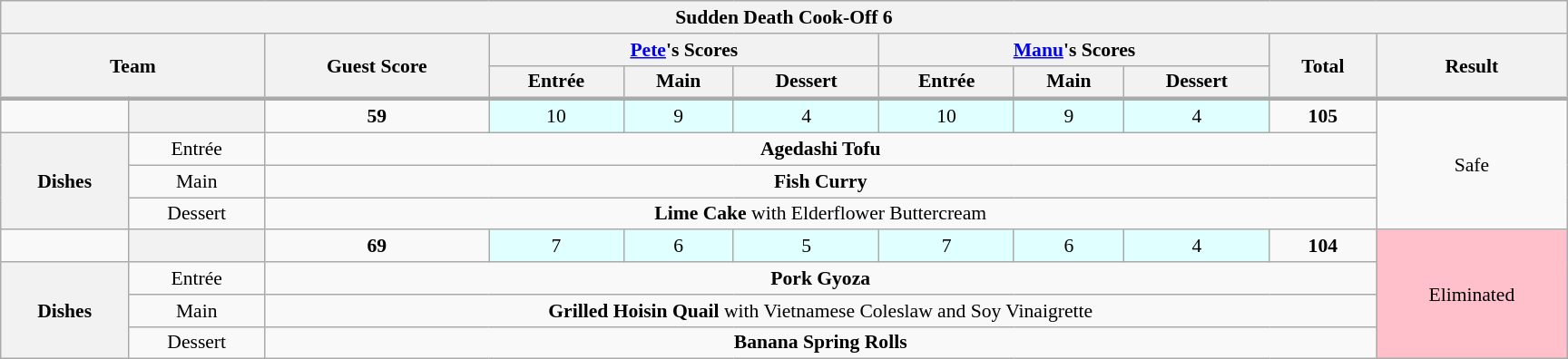<table class="wikitable plainrowheaders" style="margin:1em auto; text-align:center; font-size:90%; width:80em;">
<tr>
<th colspan="18" >Sudden Death Cook-Off 6</th>
</tr>
<tr>
<th rowspan="2" colspan="2">Team</th>
<th scope="col" rowspan="2">Guest Score<br><small></small></th>
<th scope="col" colspan="3"><a href='#'>Pete</a>'s Scores</th>
<th scope="col" colspan="3"><a href='#'>Manu</a>'s Scores</th>
<th scope="col" rowspan="2">Total<br><small></small></th>
<th scope="col" rowspan="2">Result</th>
</tr>
<tr>
<th scope="col">Entrée</th>
<th scope="col">Main</th>
<th scope="col">Dessert</th>
<th scope="col">Entrée</th>
<th scope="col">Main</th>
<th scope="col">Dessert</th>
</tr>
<tr style="border-top:3px solid #aaa;">
<td></td>
<th style="text-align:centre"></th>
<td><strong>59</strong></td>
<td bgcolor="#e0ffff">10</td>
<td bgcolor="#e0ffff">9</td>
<td bgcolor="#e0ffff">4</td>
<td bgcolor="#e0ffff">10</td>
<td bgcolor="#e0ffff">9</td>
<td bgcolor="#e0ffff">4</td>
<td><strong>105</strong></td>
<td rowspan="4">Safe</td>
</tr>
<tr>
<th rowspan="3">Dishes</th>
<td>Entrée</td>
<td colspan="8"><strong>Agedashi Tofu</strong></td>
</tr>
<tr>
<td>Main</td>
<td colspan="8"><strong>Fish Curry</strong></td>
</tr>
<tr>
<td>Dessert</td>
<td colspan="8"><strong>Lime Cake</strong> with Elderflower Buttercream</td>
</tr>
<tr>
<td></td>
<th style="text-align:centre"></th>
<td><strong>69</strong></td>
<td bgcolor="#e0ffff">7</td>
<td bgcolor="#e0ffff">6</td>
<td bgcolor="#e0ffff">5</td>
<td bgcolor="#e0ffff">7</td>
<td bgcolor="#e0ffff">6</td>
<td bgcolor="#e0ffff">4</td>
<td><strong>104</strong></td>
<td style="background:pink" rowspan="4">Eliminated</td>
</tr>
<tr>
<th rowspan="3">Dishes</th>
<td>Entrée</td>
<td colspan="8"><strong>Pork Gyoza</strong></td>
</tr>
<tr>
<td>Main</td>
<td colspan="8"><strong>Grilled Hoisin Quail</strong> with Vietnamese Coleslaw and Soy Vinaigrette</td>
</tr>
<tr>
<td>Dessert</td>
<td colspan="8"><strong>Banana Spring Rolls</strong></td>
</tr>
</table>
